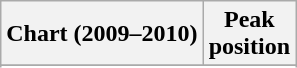<table class="wikitable sortable plainrowheaders" style="text-align:center">
<tr>
<th scope="col">Chart (2009–2010)</th>
<th scope="col">Peak<br>position</th>
</tr>
<tr>
</tr>
<tr>
</tr>
<tr>
</tr>
</table>
